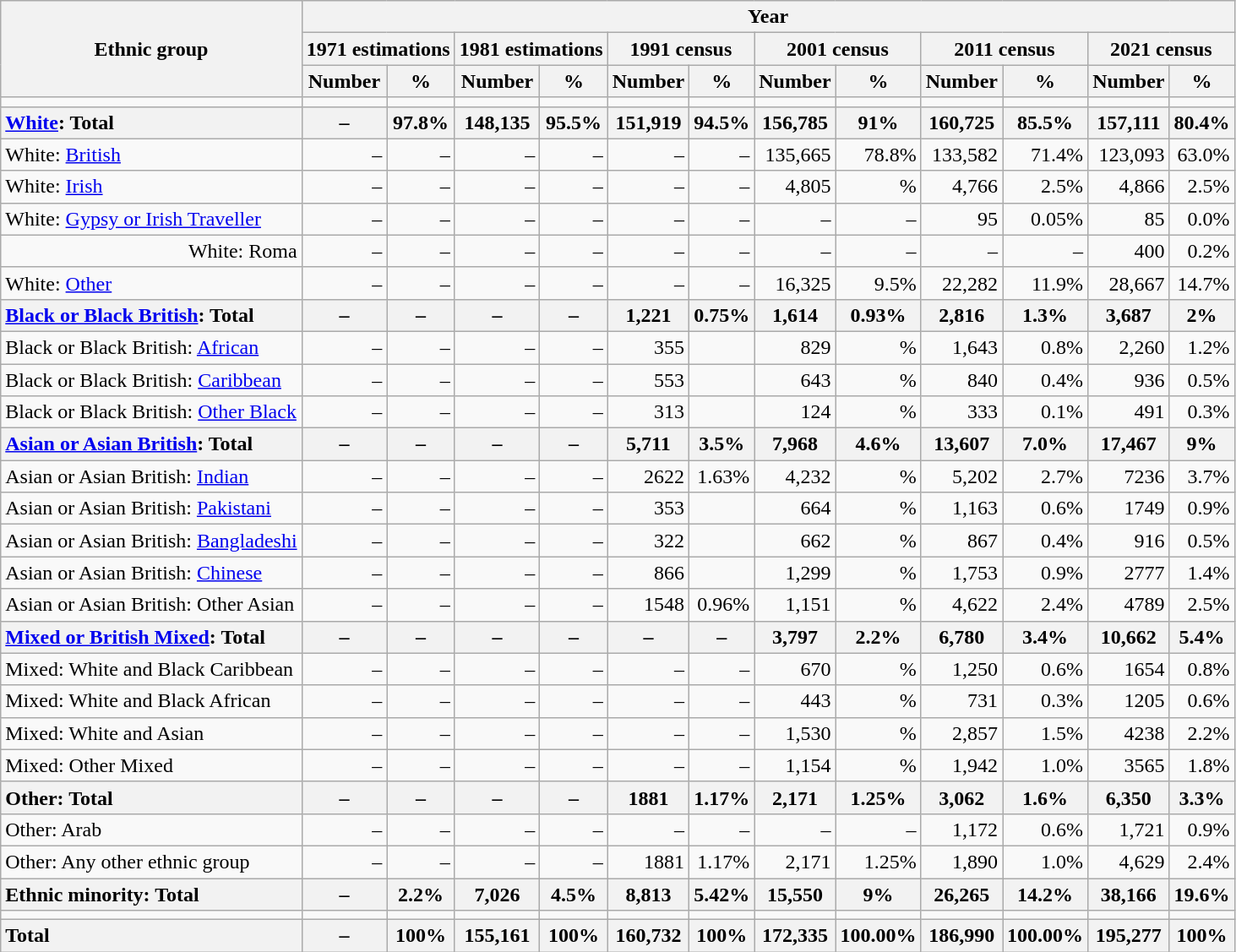<table class="wikitable sortable" style="text-align:right">
<tr>
<th rowspan="3">Ethnic group</th>
<th colspan="12">Year</th>
</tr>
<tr>
<th colspan="2">1971 estimations</th>
<th colspan="2">1981 estimations</th>
<th colspan="2">1991 census</th>
<th colspan="2">2001 census</th>
<th colspan="2">2011 census</th>
<th colspan="2">2021 census</th>
</tr>
<tr>
<th>Number</th>
<th>%</th>
<th>Number</th>
<th>%</th>
<th>Number</th>
<th>%</th>
<th>Number</th>
<th>%</th>
<th>Number</th>
<th>%</th>
<th>Number</th>
<th>%</th>
</tr>
<tr>
<td></td>
<td></td>
<td></td>
<td></td>
<td></td>
<td></td>
<td></td>
<td></td>
<td></td>
<td></td>
<td></td>
<td></td>
<td></td>
</tr>
<tr>
<th style="text-align:left"><a href='#'>White</a>: Total</th>
<th>–</th>
<th>97.8%</th>
<th>148,135</th>
<th>95.5%</th>
<th>151,919</th>
<th>94.5%</th>
<th>156,785</th>
<th>91%</th>
<th>160,725</th>
<th>85.5%</th>
<th>157,111</th>
<th>80.4%</th>
</tr>
<tr>
<td style="text-align:left">White: <a href='#'>British</a></td>
<td>–</td>
<td>–</td>
<td>–</td>
<td>–</td>
<td>–</td>
<td>–</td>
<td>135,665</td>
<td>78.8%</td>
<td>133,582</td>
<td>71.4%</td>
<td>123,093</td>
<td>63.0%</td>
</tr>
<tr>
<td style="text-align:left">White: <a href='#'>Irish</a></td>
<td>–</td>
<td>–</td>
<td>–</td>
<td>–</td>
<td>–</td>
<td>–</td>
<td>4,805</td>
<td>%</td>
<td>4,766</td>
<td>2.5%</td>
<td>4,866</td>
<td>2.5%</td>
</tr>
<tr>
<td style="text-align:left">White: <a href='#'>Gypsy or Irish Traveller</a></td>
<td>–</td>
<td>–</td>
<td>–</td>
<td>–</td>
<td>–</td>
<td>–</td>
<td>–</td>
<td>–</td>
<td>95</td>
<td>0.05%</td>
<td>85</td>
<td>0.0%</td>
</tr>
<tr>
<td>White: Roma</td>
<td>–</td>
<td>–</td>
<td>–</td>
<td>–</td>
<td>–</td>
<td>–</td>
<td>–</td>
<td>–</td>
<td>–</td>
<td>–</td>
<td>400</td>
<td>0.2%</td>
</tr>
<tr>
<td style="text-align:left">White: <a href='#'>Other</a></td>
<td>–</td>
<td>–</td>
<td>–</td>
<td>–</td>
<td>–</td>
<td>–</td>
<td>16,325</td>
<td>9.5%</td>
<td>22,282</td>
<td>11.9%</td>
<td>28,667</td>
<td>14.7%</td>
</tr>
<tr>
<th style="text-align:left"><a href='#'>Black or Black British</a>: Total</th>
<th>–</th>
<th>–</th>
<th>–</th>
<th>–</th>
<th>1,221</th>
<th>0.75%</th>
<th>1,614</th>
<th>0.93%</th>
<th>2,816</th>
<th>1.3%</th>
<th>3,687</th>
<th>2%</th>
</tr>
<tr>
<td style="text-align:left">Black or Black British: <a href='#'>African</a></td>
<td>–</td>
<td>–</td>
<td>–</td>
<td>–</td>
<td>355</td>
<td></td>
<td>829</td>
<td>%</td>
<td>1,643</td>
<td>0.8%</td>
<td>2,260</td>
<td>1.2%</td>
</tr>
<tr>
<td style="text-align:left">Black or Black British: <a href='#'>Caribbean</a></td>
<td>–</td>
<td>–</td>
<td>–</td>
<td>–</td>
<td>553</td>
<td></td>
<td>643</td>
<td>%</td>
<td>840</td>
<td>0.4%</td>
<td>936</td>
<td>0.5%</td>
</tr>
<tr>
<td style="text-align:left">Black or Black British: <a href='#'>Other Black</a></td>
<td>–</td>
<td>–</td>
<td>–</td>
<td>–</td>
<td>313</td>
<td></td>
<td>124</td>
<td>%</td>
<td>333</td>
<td>0.1%</td>
<td>491</td>
<td>0.3%</td>
</tr>
<tr>
<th style="text-align:left"><a href='#'>Asian or Asian British</a>: Total</th>
<th>–</th>
<th>–</th>
<th>–</th>
<th>–</th>
<th>5,711</th>
<th>3.5%</th>
<th>7,968</th>
<th>4.6%</th>
<th>13,607</th>
<th>7.0%</th>
<th>17,467</th>
<th>9%</th>
</tr>
<tr>
<td style="text-align:left">Asian or Asian British: <a href='#'>Indian</a></td>
<td>–</td>
<td>–</td>
<td>–</td>
<td>–</td>
<td>2622</td>
<td>1.63%</td>
<td>4,232</td>
<td>%</td>
<td>5,202</td>
<td>2.7%</td>
<td>7236</td>
<td>3.7%</td>
</tr>
<tr>
<td style="text-align:left">Asian or Asian British: <a href='#'>Pakistani</a></td>
<td>–</td>
<td>–</td>
<td>–</td>
<td>–</td>
<td>353</td>
<td></td>
<td>664</td>
<td>%</td>
<td>1,163</td>
<td>0.6%</td>
<td>1749</td>
<td>0.9%</td>
</tr>
<tr>
<td style="text-align:left">Asian or Asian British: <a href='#'>Bangladeshi</a></td>
<td>–</td>
<td>–</td>
<td>–</td>
<td>–</td>
<td>322</td>
<td></td>
<td>662</td>
<td>%</td>
<td>867</td>
<td>0.4%</td>
<td>916</td>
<td>0.5%</td>
</tr>
<tr>
<td style="text-align:left">Asian or Asian British: <a href='#'>Chinese</a></td>
<td>–</td>
<td>–</td>
<td>–</td>
<td>–</td>
<td>866</td>
<td></td>
<td>1,299</td>
<td>%</td>
<td>1,753</td>
<td>0.9%</td>
<td>2777</td>
<td>1.4%</td>
</tr>
<tr>
<td style="text-align:left">Asian or Asian British: Other Asian</td>
<td>–</td>
<td>–</td>
<td>–</td>
<td>–</td>
<td>1548</td>
<td>0.96%</td>
<td>1,151</td>
<td>%</td>
<td>4,622</td>
<td>2.4%</td>
<td>4789</td>
<td>2.5%</td>
</tr>
<tr>
<th style="text-align:left"><a href='#'>Mixed or British Mixed</a>: Total</th>
<th>–</th>
<th>–</th>
<th>–</th>
<th>–</th>
<th>–</th>
<th>–</th>
<th>3,797</th>
<th>2.2%</th>
<th>6,780</th>
<th>3.4%</th>
<th>10,662</th>
<th>5.4%</th>
</tr>
<tr>
<td style="text-align:left">Mixed: White and Black Caribbean</td>
<td>–</td>
<td>–</td>
<td>–</td>
<td>–</td>
<td>–</td>
<td>–</td>
<td>670</td>
<td>%</td>
<td>1,250</td>
<td>0.6%</td>
<td>1654</td>
<td>0.8%</td>
</tr>
<tr>
<td style="text-align:left">Mixed: White and Black African</td>
<td>–</td>
<td>–</td>
<td>–</td>
<td>–</td>
<td>–</td>
<td>–</td>
<td>443</td>
<td>%</td>
<td>731</td>
<td>0.3%</td>
<td>1205</td>
<td>0.6%</td>
</tr>
<tr>
<td style="text-align:left">Mixed: White and Asian</td>
<td>–</td>
<td>–</td>
<td>–</td>
<td>–</td>
<td>–</td>
<td>–</td>
<td>1,530</td>
<td>%</td>
<td>2,857</td>
<td>1.5%</td>
<td>4238</td>
<td>2.2%</td>
</tr>
<tr>
<td style="text-align:left">Mixed: Other Mixed</td>
<td>–</td>
<td>–</td>
<td>–</td>
<td>–</td>
<td>–</td>
<td>–</td>
<td>1,154</td>
<td>%</td>
<td>1,942</td>
<td>1.0%</td>
<td>3565</td>
<td>1.8%</td>
</tr>
<tr>
<th style="text-align:left">Other: Total</th>
<th>–</th>
<th>–</th>
<th>–</th>
<th>–</th>
<th>1881</th>
<th>1.17%</th>
<th>2,171</th>
<th>1.25%</th>
<th>3,062</th>
<th>1.6%</th>
<th>6,350</th>
<th>3.3%</th>
</tr>
<tr>
<td style="text-align:left">Other: Arab</td>
<td>–</td>
<td>–</td>
<td>–</td>
<td>–</td>
<td>–</td>
<td>–</td>
<td>–</td>
<td>–</td>
<td>1,172</td>
<td>0.6%</td>
<td>1,721</td>
<td>0.9%</td>
</tr>
<tr>
<td style="text-align:left">Other: Any other ethnic group</td>
<td>–</td>
<td>–</td>
<td>–</td>
<td>–</td>
<td>1881</td>
<td>1.17%</td>
<td>2,171</td>
<td>1.25%</td>
<td>1,890</td>
<td>1.0%</td>
<td>4,629</td>
<td>2.4%</td>
</tr>
<tr>
<th style="text-align:left">Ethnic minority: Total</th>
<th>–</th>
<th>2.2%</th>
<th>7,026</th>
<th>4.5%</th>
<th>8,813</th>
<th>5.42%</th>
<th>15,550</th>
<th>9%</th>
<th>26,265</th>
<th>14.2%</th>
<th>38,166</th>
<th>19.6%</th>
</tr>
<tr>
<td></td>
<td></td>
<td></td>
<td></td>
<td></td>
<td></td>
<td></td>
<td></td>
<td></td>
<td></td>
<td></td>
<td></td>
<td></td>
</tr>
<tr>
<th style="text-align:left">Total</th>
<th>–</th>
<th>100%</th>
<th>155,161</th>
<th>100%</th>
<th>160,732</th>
<th>100%</th>
<th>172,335</th>
<th>100.00%</th>
<th>186,990</th>
<th>100.00%</th>
<th>195,277</th>
<th>100%</th>
</tr>
</table>
